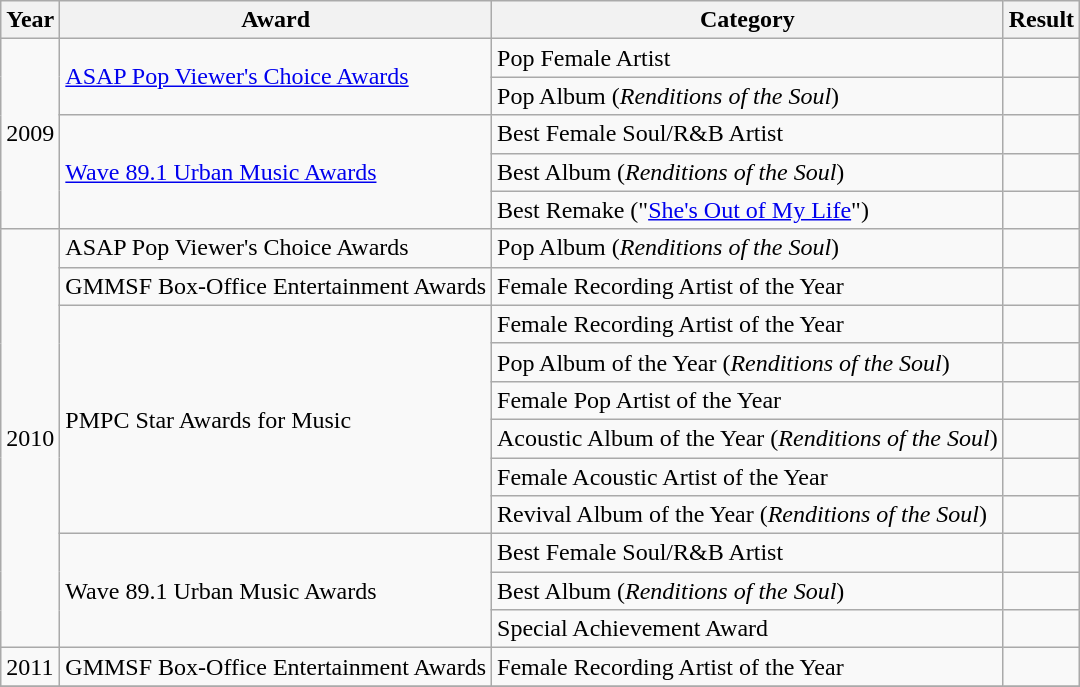<table class="wikitable">
<tr>
<th>Year</th>
<th>Award</th>
<th>Category</th>
<th>Result</th>
</tr>
<tr>
<td rowspan="5">2009</td>
<td rowspan="2"><a href='#'>ASAP Pop Viewer's Choice Awards</a></td>
<td>Pop Female Artist</td>
<td></td>
</tr>
<tr>
<td>Pop Album (<em>Renditions of the Soul</em>)</td>
<td></td>
</tr>
<tr>
<td rowspan="3"><a href='#'>Wave 89.1 Urban Music Awards</a></td>
<td>Best Female Soul/R&B Artist</td>
<td></td>
</tr>
<tr>
<td>Best Album (<em>Renditions of the Soul</em>)</td>
<td></td>
</tr>
<tr>
<td>Best Remake ("<a href='#'>She's Out of My Life</a>")</td>
<td></td>
</tr>
<tr>
<td rowspan="11">2010</td>
<td>ASAP Pop Viewer's Choice Awards</td>
<td>Pop Album (<em>Renditions of the Soul</em>)</td>
<td></td>
</tr>
<tr>
<td>GMMSF Box-Office Entertainment Awards</td>
<td>Female Recording Artist of the Year</td>
<td></td>
</tr>
<tr>
<td rowspan="6">PMPC Star Awards for Music</td>
<td>Female Recording Artist of the Year</td>
<td></td>
</tr>
<tr>
<td>Pop Album of the Year (<em>Renditions of the Soul</em>)</td>
<td></td>
</tr>
<tr>
<td>Female Pop Artist of the Year</td>
<td></td>
</tr>
<tr>
<td>Acoustic Album of the Year (<em>Renditions of the Soul</em>)</td>
<td></td>
</tr>
<tr>
<td>Female Acoustic Artist of the Year</td>
<td></td>
</tr>
<tr>
<td>Revival Album of the Year (<em>Renditions of the Soul</em>)</td>
<td></td>
</tr>
<tr>
<td rowspan="3">Wave 89.1 Urban Music Awards</td>
<td>Best Female Soul/R&B Artist</td>
<td></td>
</tr>
<tr>
<td>Best Album (<em>Renditions of the Soul</em>)</td>
<td></td>
</tr>
<tr>
<td>Special Achievement Award</td>
<td></td>
</tr>
<tr>
<td>2011</td>
<td>GMMSF Box-Office Entertainment Awards</td>
<td>Female Recording Artist of the Year</td>
<td></td>
</tr>
<tr>
</tr>
</table>
